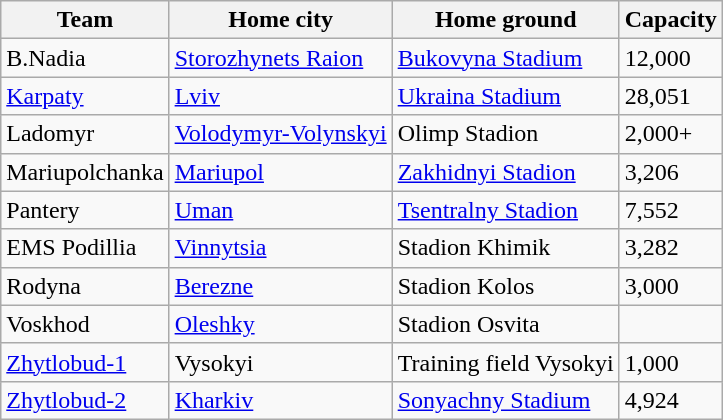<table class="wikitable sortable">
<tr>
<th>Team</th>
<th>Home city</th>
<th>Home ground</th>
<th>Capacity</th>
</tr>
<tr>
<td data-sort-value="Nadia">B.Nadia</td>
<td><a href='#'>Storozhynets Raion</a></td>
<td><a href='#'>Bukovyna Stadium</a></td>
<td>12,000</td>
</tr>
<tr>
<td data-sort-value="Karpaty"><a href='#'>Karpaty</a></td>
<td><a href='#'>Lviv</a></td>
<td><a href='#'>Ukraina Stadium</a></td>
<td>28,051</td>
</tr>
<tr>
<td data-sort-value="Ladomyr">Ladomyr</td>
<td><a href='#'>Volodymyr-Volynskyi</a></td>
<td>Olimp Stadion</td>
<td>2,000+</td>
</tr>
<tr>
<td data-sort-value="Mariupolchanka">Mariupolchanka</td>
<td><a href='#'>Mariupol</a></td>
<td><a href='#'>Zakhidnyi Stadion</a></td>
<td>3,206</td>
</tr>
<tr>
<td data-sort-value="Pantery">Pantery</td>
<td><a href='#'>Uman</a></td>
<td><a href='#'>Tsentralny Stadion</a></td>
<td>7,552</td>
</tr>
<tr>
<td data-sort-value="Podillia">EMS Podillia</td>
<td><a href='#'>Vinnytsia</a></td>
<td>Stadion Khimik</td>
<td>3,282</td>
</tr>
<tr>
<td data-sort-value="Rodyna">Rodyna</td>
<td><a href='#'>Berezne</a></td>
<td>Stadion Kolos</td>
<td>3,000</td>
</tr>
<tr>
<td data-sort-value="Voskhod">Voskhod</td>
<td><a href='#'>Oleshky</a></td>
<td>Stadion Osvita</td>
<td></td>
</tr>
<tr>
<td data-sort-value="Zhytlobud-1"><a href='#'>Zhytlobud-1</a></td>
<td>Vysokyi</td>
<td>Training field Vysokyi</td>
<td>1,000</td>
</tr>
<tr>
<td data-sort-value="Zhytlobud-2"><a href='#'>Zhytlobud-2</a></td>
<td><a href='#'>Kharkiv</a></td>
<td><a href='#'>Sonyachny Stadium</a></td>
<td>4,924</td>
</tr>
</table>
